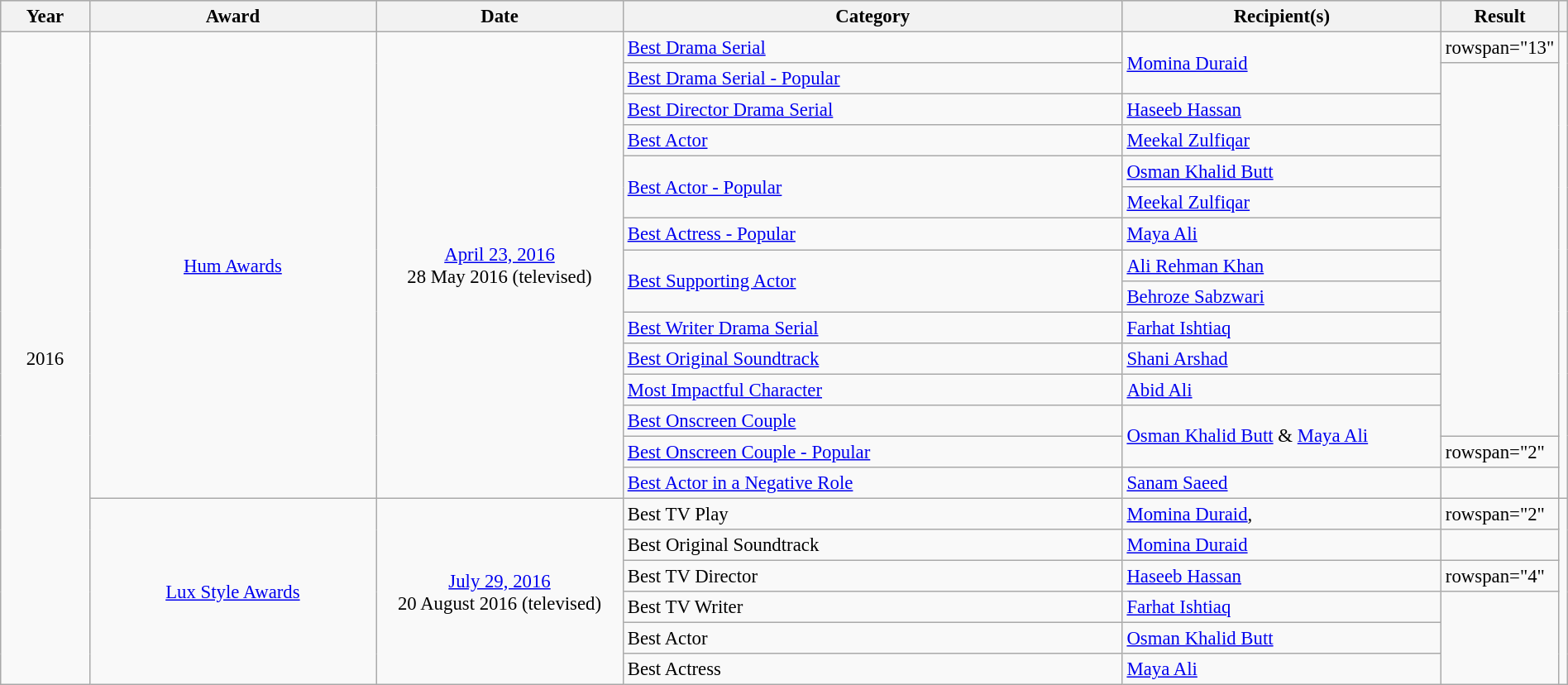<table class="wikitable" width="100%" style="font-size: 95%;">
<tr style="background:#ccc; text-align:center;">
<th scope="col" width="6%">Year</th>
<th scope="col" width="20%">Award</th>
<th scope="col" width="17%">Date</th>
<th scope="col" width="35%">Category</th>
<th scope="col" width="30%">Recipient(s)</th>
<th scope="col" width="10%">Result</th>
<th></th>
</tr>
<tr>
<td rowspan="21" style="text-align:center;">2016</td>
<td rowspan="15" style="text-align:center;"><a href='#'>Hum Awards</a></td>
<td rowspan="15" style="text-align:center;"><a href='#'>April 23, 2016</a><br>28 May 2016 (televised)</td>
<td><a href='#'>Best Drama Serial</a></td>
<td rowspan="2"><a href='#'>Momina Duraid</a></td>
<td>rowspan="13" </td>
<td rowspan="15" style="text-align:center;"></td>
</tr>
<tr>
<td><a href='#'>Best Drama Serial - Popular</a></td>
</tr>
<tr>
<td><a href='#'>Best Director Drama Serial</a></td>
<td><a href='#'>Haseeb Hassan</a></td>
</tr>
<tr>
<td><a href='#'>Best Actor</a></td>
<td><a href='#'>Meekal Zulfiqar</a></td>
</tr>
<tr>
<td rowspan="2"><a href='#'>Best Actor - Popular</a></td>
<td><a href='#'>Osman Khalid Butt</a></td>
</tr>
<tr>
<td><a href='#'>Meekal Zulfiqar</a></td>
</tr>
<tr>
<td><a href='#'>Best Actress - Popular</a></td>
<td><a href='#'>Maya Ali</a></td>
</tr>
<tr>
<td rowspan="2"><a href='#'>Best Supporting Actor</a></td>
<td><a href='#'>Ali Rehman Khan</a></td>
</tr>
<tr>
<td><a href='#'>Behroze Sabzwari</a></td>
</tr>
<tr>
<td><a href='#'>Best Writer Drama Serial</a></td>
<td><a href='#'>Farhat Ishtiaq</a></td>
</tr>
<tr>
<td><a href='#'>Best Original Soundtrack</a></td>
<td><a href='#'>Shani Arshad</a></td>
</tr>
<tr>
<td><a href='#'>Most Impactful Character</a></td>
<td><a href='#'>Abid Ali</a></td>
</tr>
<tr>
<td><a href='#'>Best Onscreen Couple</a></td>
<td rowspan="2"><a href='#'>Osman Khalid Butt</a> & <a href='#'>Maya Ali</a></td>
</tr>
<tr>
<td><a href='#'>Best Onscreen Couple - Popular</a></td>
<td>rowspan="2" </td>
</tr>
<tr>
<td><a href='#'>Best Actor in a Negative Role</a></td>
<td><a href='#'>Sanam Saeed</a></td>
</tr>
<tr>
<td rowspan="6" style="text-align:center;"><a href='#'>Lux Style Awards</a></td>
<td rowspan="6" style="text-align:center;"><a href='#'>July 29, 2016</a><br>20 August 2016 (televised)</td>
<td>Best TV Play</td>
<td><a href='#'>Momina Duraid</a>,</td>
<td>rowspan="2" </td>
<td rowspan="6" style="text-align:center;"></td>
</tr>
<tr>
<td>Best Original Soundtrack</td>
<td><a href='#'>Momina Duraid</a></td>
</tr>
<tr>
<td>Best TV Director</td>
<td><a href='#'>Haseeb Hassan</a></td>
<td>rowspan="4" </td>
</tr>
<tr>
<td>Best TV Writer</td>
<td><a href='#'>Farhat Ishtiaq</a></td>
</tr>
<tr>
<td>Best Actor</td>
<td><a href='#'>Osman Khalid Butt</a></td>
</tr>
<tr>
<td>Best Actress</td>
<td><a href='#'>Maya Ali</a></td>
</tr>
</table>
